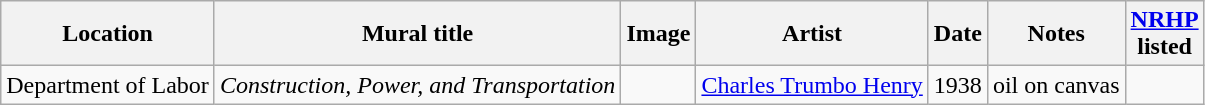<table class="wikitable sortable">
<tr>
<th>Location</th>
<th>Mural title</th>
<th>Image</th>
<th>Artist</th>
<th>Date</th>
<th>Notes</th>
<th><a href='#'>NRHP</a><br>listed</th>
</tr>
<tr>
<td>Department of Labor</td>
<td><em>Construction, Power, and Transportation</em></td>
<td></td>
<td><a href='#'>Charles Trumbo Henry</a></td>
<td>1938</td>
<td>oil on canvas</td>
<td></td>
</tr>
</table>
